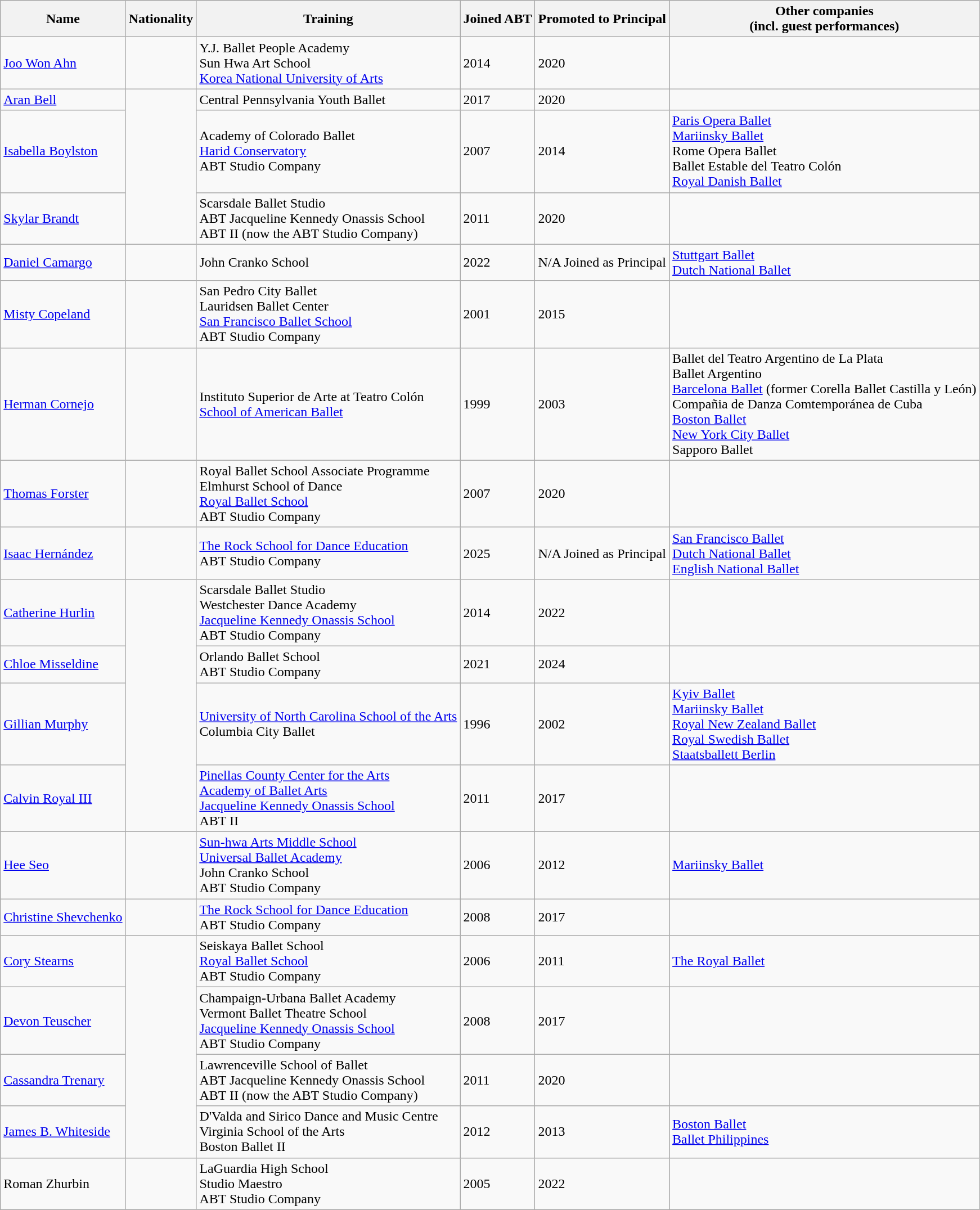<table class="wikitable">
<tr>
<th>Name</th>
<th>Nationality</th>
<th>Training</th>
<th>Joined ABT</th>
<th>Promoted to Principal</th>
<th>Other companies <br> (incl. guest performances)</th>
</tr>
<tr>
<td><a href='#'>Joo Won Ahn</a></td>
<td></td>
<td>Y.J. Ballet People Academy<br>Sun Hwa Art School<br><a href='#'>Korea National University of Arts</a></td>
<td>2014</td>
<td>2020</td>
<td></td>
</tr>
<tr>
<td><a href='#'>Aran Bell</a></td>
<td rowspan="3"></td>
<td>Central Pennsylvania Youth Ballet</td>
<td>2017</td>
<td>2020</td>
<td></td>
</tr>
<tr>
<td><a href='#'>Isabella Boylston</a></td>
<td>Academy of Colorado Ballet<br><a href='#'>Harid Conservatory</a><br>ABT Studio Company</td>
<td>2007</td>
<td>2014</td>
<td><a href='#'>Paris Opera Ballet</a><br><a href='#'>Mariinsky Ballet</a><br>Rome Opera Ballet<br>Ballet Estable del Teatro Colón<br><a href='#'>Royal Danish Ballet</a></td>
</tr>
<tr>
<td><a href='#'>Skylar Brandt</a></td>
<td>Scarsdale Ballet Studio<br>ABT Jacqueline Kennedy Onassis School<br>ABT II (now the ABT Studio Company)</td>
<td>2011</td>
<td>2020</td>
<td></td>
</tr>
<tr>
<td><a href='#'>Daniel Camargo</a></td>
<td></td>
<td>John Cranko School</td>
<td>2022</td>
<td>N/A Joined as Principal</td>
<td><a href='#'>Stuttgart Ballet</a><br><a href='#'>Dutch National Ballet</a></td>
</tr>
<tr>
<td><a href='#'>Misty Copeland</a></td>
<td></td>
<td>San Pedro City Ballet<br>Lauridsen Ballet Center<br><a href='#'>San Francisco Ballet School</a><br>ABT Studio Company</td>
<td>2001</td>
<td>2015</td>
<td></td>
</tr>
<tr>
<td><a href='#'>Herman Cornejo</a></td>
<td></td>
<td>Instituto Superior de Arte at Teatro Colón<br><a href='#'>School of American Ballet</a></td>
<td>1999</td>
<td>2003</td>
<td>Ballet del Teatro Argentino de La Plata<br>Ballet Argentino<br><a href='#'>Barcelona Ballet</a> (former Corella Ballet Castilla y León)<br>Compañia de Danza Comtemporánea de Cuba<br><a href='#'>Boston Ballet</a><br><a href='#'>New York City Ballet</a><br>Sapporo Ballet</td>
</tr>
<tr>
<td><a href='#'>Thomas Forster</a></td>
<td></td>
<td>Royal Ballet School Associate Programme<br>Elmhurst School of Dance<br><a href='#'>Royal Ballet School</a><br> ABT Studio Company</td>
<td>2007</td>
<td>2020</td>
<td></td>
</tr>
<tr>
<td><a href='#'>Isaac Hernández</a></td>
<td></td>
<td><a href='#'>The Rock School for Dance Education</a><br> ABT Studio Company</td>
<td>2025</td>
<td>N/A Joined as Principal</td>
<td><a href='#'>San Francisco Ballet</a><br><a href='#'>Dutch National Ballet</a><br><a href='#'>English National Ballet</a></td>
</tr>
<tr>
<td><a href='#'>Catherine Hurlin</a></td>
<td rowspan="4"></td>
<td>Scarsdale Ballet Studio<br>Westchester Dance Academy<br><a href='#'>Jacqueline Kennedy Onassis School</a><br>ABT Studio Company</td>
<td>2014</td>
<td>2022</td>
<td></td>
</tr>
<tr>
<td><a href='#'>Chloe Misseldine</a></td>
<td>Orlando Ballet School<br>ABT Studio Company</td>
<td>2021</td>
<td>2024</td>
<td></td>
</tr>
<tr>
<td><a href='#'>Gillian Murphy</a></td>
<td><a href='#'>University of North Carolina School of the Arts</a><br>Columbia City Ballet</td>
<td>1996</td>
<td>2002</td>
<td><a href='#'>Kyiv Ballet</a><br><a href='#'>Mariinsky Ballet</a><br><a href='#'>Royal New Zealand Ballet</a><br><a href='#'>Royal Swedish Ballet</a><br><a href='#'>Staatsballett Berlin</a></td>
</tr>
<tr>
<td><a href='#'>Calvin Royal III</a></td>
<td><a href='#'>Pinellas County Center for the Arts</a><br><a href='#'>Academy of Ballet Arts</a><br><a href='#'>Jacqueline Kennedy Onassis School</a><br>ABT II</td>
<td>2011</td>
<td>2017</td>
<td></td>
</tr>
<tr>
<td><a href='#'>Hee Seo</a></td>
<td></td>
<td><a href='#'>Sun-hwa Arts Middle School</a><br><a href='#'>Universal Ballet Academy</a><br>John Cranko School<br>ABT Studio Company</td>
<td>2006</td>
<td>2012</td>
<td><a href='#'>Mariinsky Ballet</a></td>
</tr>
<tr>
<td><a href='#'>Christine Shevchenko</a></td>
<td></td>
<td><a href='#'>The Rock School for Dance Education</a><br>ABT Studio Company</td>
<td>2008</td>
<td>2017</td>
<td></td>
</tr>
<tr>
<td><a href='#'>Cory Stearns</a></td>
<td rowspan="4"></td>
<td>Seiskaya Ballet School<br><a href='#'>Royal Ballet School</a><br>ABT Studio Company</td>
<td>2006</td>
<td>2011</td>
<td><a href='#'>The Royal Ballet</a></td>
</tr>
<tr>
<td><a href='#'>Devon Teuscher</a></td>
<td>Champaign-Urbana Ballet Academy<br>Vermont Ballet Theatre School<br><a href='#'>Jacqueline Kennedy Onassis School</a><br>ABT Studio Company</td>
<td>2008</td>
<td>2017</td>
<td></td>
</tr>
<tr>
<td><a href='#'>Cassandra Trenary</a></td>
<td>Lawrenceville School of Ballet<br>ABT Jacqueline Kennedy Onassis School<br>ABT II (now the ABT Studio Company)</td>
<td>2011</td>
<td>2020</td>
<td></td>
</tr>
<tr>
<td><a href='#'>James B. Whiteside</a></td>
<td>D'Valda and Sirico Dance and Music Centre<br>Virginia School of the Arts<br>Boston Ballet II</td>
<td>2012</td>
<td>2013</td>
<td><a href='#'>Boston Ballet</a> <br><a href='#'>Ballet Philippines</a></td>
</tr>
<tr>
<td>Roman Zhurbin</td>
<td></td>
<td>LaGuardia High School<br>Studio Maestro<br>ABT Studio Company</td>
<td>2005</td>
<td>2022</td>
<td></td>
</tr>
</table>
